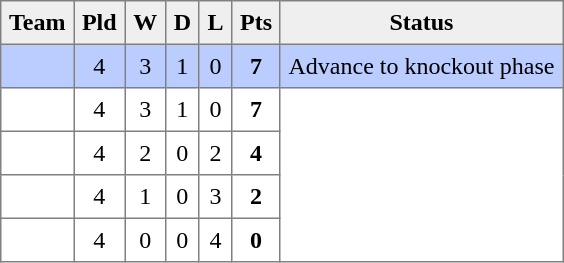<table style=border-collapse:collapse border=1 cellspacing=0 cellpadding=5>
<tr align=center bgcolor=#efefef>
<th>Team</th>
<th>Pld</th>
<th>W</th>
<th>D</th>
<th>L</th>
<th>Pts</th>
<th>Status</th>
</tr>
<tr align=center style="background:#bbccff;">
<td style="text-align:left;"> </td>
<td>4</td>
<td>3</td>
<td>1</td>
<td>0</td>
<td><strong>7</strong></td>
<td rowspan=1>Advance to knockout phase</td>
</tr>
<tr align=center style="background:#FFFFFF;">
<td style="text-align:left;"> </td>
<td>4</td>
<td>3</td>
<td>1</td>
<td>0</td>
<td><strong>7</strong></td>
<td rowspan=4></td>
</tr>
<tr align=center style="background:#FFFFFF;">
<td style="text-align:left;"> </td>
<td>4</td>
<td>2</td>
<td>0</td>
<td>2</td>
<td><strong>4</strong></td>
</tr>
<tr align=center style="background:#FFFFFF;">
<td style="text-align:left;"> </td>
<td>4</td>
<td>1</td>
<td>0</td>
<td>3</td>
<td><strong>2</strong></td>
</tr>
<tr align=center style="background:#FFFFFF;">
<td style="text-align:left;"> </td>
<td>4</td>
<td>0</td>
<td>0</td>
<td>4</td>
<td><strong>0</strong></td>
</tr>
</table>
